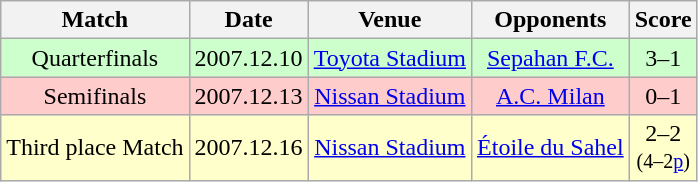<table class="wikitable" style="text-align:center;">
<tr>
<th>Match</th>
<th>Date</th>
<th>Venue</th>
<th>Opponents</th>
<th>Score</th>
</tr>
<tr bgcolor="#CCFFCC">
<td>Quarterfinals</td>
<td>2007.12.10</td>
<td><a href='#'>Toyota Stadium</a></td>
<td><a href='#'>Sepahan F.C.</a></td>
<td>3–1</td>
</tr>
<tr bgcolor="#FFCCCC">
<td>Semifinals</td>
<td>2007.12.13</td>
<td><a href='#'>Nissan Stadium</a></td>
<td><a href='#'>A.C. Milan</a></td>
<td>0–1</td>
</tr>
<tr bgcolor="#FFFFCC">
<td>Third place Match</td>
<td>2007.12.16</td>
<td><a href='#'>Nissan Stadium</a></td>
<td><a href='#'>Étoile du Sahel</a></td>
<td>2–2<br><small>(4–2<a href='#'>p</a>)</small></td>
</tr>
</table>
